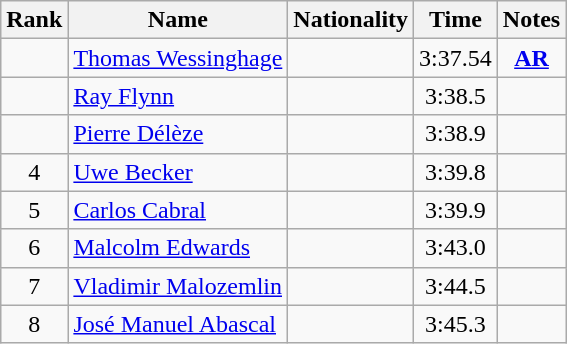<table class="wikitable sortable" style="text-align:center">
<tr>
<th>Rank</th>
<th>Name</th>
<th>Nationality</th>
<th>Time</th>
<th>Notes</th>
</tr>
<tr>
<td></td>
<td align="left"><a href='#'>Thomas Wessinghage</a></td>
<td align=left></td>
<td>3:37.54</td>
<td><strong><a href='#'>AR</a></strong></td>
</tr>
<tr>
<td></td>
<td align="left"><a href='#'>Ray Flynn</a></td>
<td align=left></td>
<td>3:38.5</td>
<td></td>
</tr>
<tr>
<td></td>
<td align="left"><a href='#'>Pierre Délèze</a></td>
<td align=left></td>
<td>3:38.9</td>
<td></td>
</tr>
<tr>
<td>4</td>
<td align="left"><a href='#'>Uwe Becker</a></td>
<td align=left></td>
<td>3:39.8</td>
<td></td>
</tr>
<tr>
<td>5</td>
<td align="left"><a href='#'>Carlos Cabral</a></td>
<td align=left></td>
<td>3:39.9</td>
<td></td>
</tr>
<tr>
<td>6</td>
<td align="left"><a href='#'>Malcolm Edwards</a></td>
<td align=left></td>
<td>3:43.0</td>
<td></td>
</tr>
<tr>
<td>7</td>
<td align="left"><a href='#'>Vladimir Malozemlin</a></td>
<td align=left></td>
<td>3:44.5</td>
<td></td>
</tr>
<tr>
<td>8</td>
<td align="left"><a href='#'>José Manuel Abascal</a></td>
<td align=left></td>
<td>3:45.3</td>
<td></td>
</tr>
</table>
